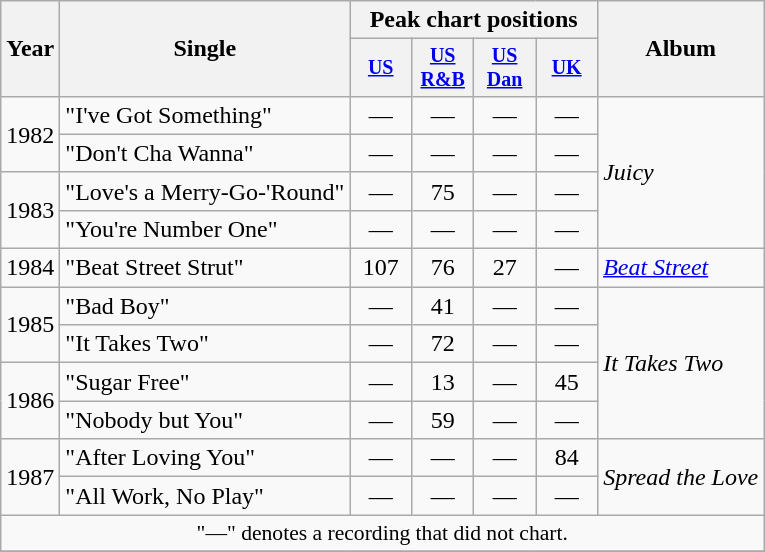<table class="wikitable" style="text-align:center;">
<tr>
<th rowspan="2">Year</th>
<th rowspan="2">Single</th>
<th colspan="4">Peak chart positions</th>
<th rowspan="2">Album</th>
</tr>
<tr style="font-size:smaller;">
<th width="35"><a href='#'>US</a><br></th>
<th width="35"><a href='#'>US<br>R&B</a><br></th>
<th width="35"><a href='#'>US<br>Dan</a><br></th>
<th width="35"><a href='#'>UK</a><br></th>
</tr>
<tr>
<td rowspan="2">1982</td>
<td align="left">"I've Got Something"</td>
<td>—</td>
<td>—</td>
<td>—</td>
<td>—</td>
<td align=left rowspan="4"><em>Juicy</em></td>
</tr>
<tr>
<td align="left">"Don't Cha Wanna"</td>
<td>—</td>
<td>—</td>
<td>—</td>
<td>—</td>
</tr>
<tr>
<td rowspan="2">1983</td>
<td align="left">"Love's a Merry-Go-'Round"</td>
<td>—</td>
<td>75</td>
<td>—</td>
<td>—</td>
</tr>
<tr>
<td align="left">"You're Number One"</td>
<td>—</td>
<td>—</td>
<td>—</td>
<td>—</td>
</tr>
<tr>
<td rowspan="1">1984</td>
<td align="left">"Beat Street Strut"</td>
<td>107</td>
<td>76</td>
<td>27</td>
<td>—</td>
<td align=left rowspan="1"><em><a href='#'>Beat Street</a></em></td>
</tr>
<tr>
<td rowspan="2">1985</td>
<td align="left">"Bad Boy"</td>
<td>—</td>
<td>41</td>
<td>—</td>
<td>—</td>
<td align=left rowspan="4"><em>It Takes Two</em></td>
</tr>
<tr>
<td align="left">"It Takes Two"</td>
<td>—</td>
<td>72</td>
<td>—</td>
<td>—</td>
</tr>
<tr>
<td rowspan="2">1986</td>
<td align="left">"Sugar Free"</td>
<td>—</td>
<td>13</td>
<td>—</td>
<td>45</td>
</tr>
<tr>
<td align="left">"Nobody but You"</td>
<td>—</td>
<td>59</td>
<td>—</td>
<td>—</td>
</tr>
<tr>
<td rowspan="2">1987</td>
<td align="left">"After Loving You"</td>
<td>—</td>
<td>—</td>
<td>—</td>
<td>84</td>
<td align=left rowspan="2"><em>Spread the Love</em></td>
</tr>
<tr>
<td align="left">"All Work, No Play"</td>
<td>—</td>
<td>—</td>
<td>—</td>
<td>—</td>
</tr>
<tr>
<td colspan="15" style="font-size:90%">"—" denotes a recording that did not chart.</td>
</tr>
<tr>
</tr>
</table>
